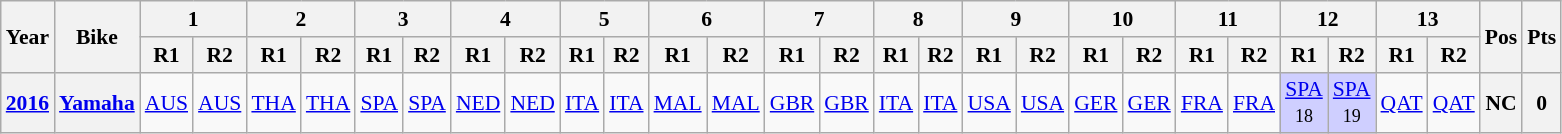<table class="wikitable" style="text-align:center; font-size:90%">
<tr>
<th valign="middle" rowspan=2>Year</th>
<th valign="middle" rowspan=2>Bike</th>
<th colspan=2>1</th>
<th colspan=2>2</th>
<th colspan=2>3</th>
<th colspan=2>4</th>
<th colspan=2>5</th>
<th colspan=2>6</th>
<th colspan=2>7</th>
<th colspan=2>8</th>
<th colspan=2>9</th>
<th colspan=2>10</th>
<th colspan=2>11</th>
<th colspan=2>12</th>
<th colspan=2>13</th>
<th rowspan=2>Pos</th>
<th rowspan=2>Pts</th>
</tr>
<tr>
<th>R1</th>
<th>R2</th>
<th>R1</th>
<th>R2</th>
<th>R1</th>
<th>R2</th>
<th>R1</th>
<th>R2</th>
<th>R1</th>
<th>R2</th>
<th>R1</th>
<th>R2</th>
<th>R1</th>
<th>R2</th>
<th>R1</th>
<th>R2</th>
<th>R1</th>
<th>R2</th>
<th>R1</th>
<th>R2</th>
<th>R1</th>
<th>R2</th>
<th>R1</th>
<th>R2</th>
<th>R1</th>
<th>R2</th>
</tr>
<tr>
<th><a href='#'>2016</a></th>
<th><a href='#'>Yamaha</a></th>
<td><a href='#'>AUS</a></td>
<td><a href='#'>AUS</a></td>
<td><a href='#'>THA</a></td>
<td><a href='#'>THA</a></td>
<td><a href='#'>SPA</a></td>
<td><a href='#'>SPA</a></td>
<td><a href='#'>NED</a></td>
<td><a href='#'>NED</a></td>
<td><a href='#'>ITA</a></td>
<td><a href='#'>ITA</a></td>
<td><a href='#'>MAL</a></td>
<td><a href='#'>MAL</a></td>
<td><a href='#'>GBR</a></td>
<td><a href='#'>GBR</a></td>
<td><a href='#'>ITA</a></td>
<td><a href='#'>ITA</a></td>
<td><a href='#'>USA</a></td>
<td><a href='#'>USA</a></td>
<td><a href='#'>GER</a></td>
<td><a href='#'>GER</a></td>
<td><a href='#'>FRA</a></td>
<td><a href='#'>FRA</a></td>
<td style="background:#CFCFFF;"><a href='#'>SPA</a><br><small>18</small></td>
<td style="background:#CFCFFF;"><a href='#'>SPA</a><br><small>19</small></td>
<td><a href='#'>QAT</a></td>
<td><a href='#'>QAT</a></td>
<th>NC</th>
<th>0</th>
</tr>
</table>
